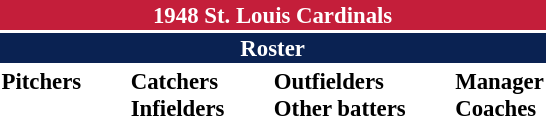<table class="toccolours" style="font-size: 95%;">
<tr>
<th colspan="10" style="background-color: #c41e3a; color: white; text-align: center;">1948 St. Louis Cardinals</th>
</tr>
<tr>
<td colspan="10" style="background-color: #0a2252; color: white; text-align: center;"><strong>Roster</strong></td>
</tr>
<tr>
<td valign="top"><strong>Pitchers</strong><br>











</td>
<td width="25px"></td>
<td valign="top"><strong>Catchers</strong><br>




<strong>Infielders</strong>








</td>
<td width="25px"></td>
<td valign="top"><strong>Outfielders</strong><br>







<strong>Other batters</strong>

</td>
<td width="25px"></td>
<td valign="top"><strong>Manager</strong><br>
<strong>Coaches</strong>

</td>
</tr>
</table>
